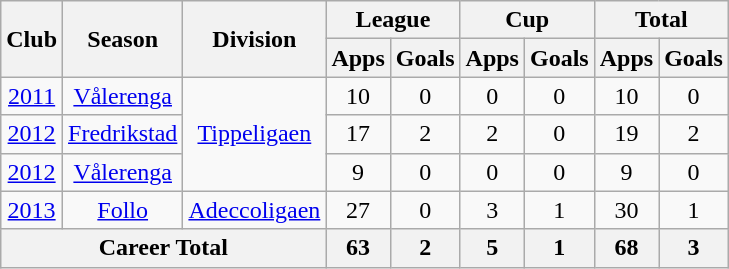<table class="wikitable" style="text-align: center;">
<tr>
<th rowspan="2">Club</th>
<th rowspan="2">Season</th>
<th rowspan="2">Division</th>
<th colspan="2">League</th>
<th colspan="2">Cup</th>
<th colspan="2">Total</th>
</tr>
<tr>
<th>Apps</th>
<th>Goals</th>
<th>Apps</th>
<th>Goals</th>
<th>Apps</th>
<th>Goals</th>
</tr>
<tr>
<td><a href='#'>2011</a></td>
<td rowspan="1" valign="center"><a href='#'>Vålerenga</a></td>
<td rowspan="3" valign="center"><a href='#'>Tippeligaen</a></td>
<td>10</td>
<td>0</td>
<td>0</td>
<td>0</td>
<td>10</td>
<td>0</td>
</tr>
<tr>
<td><a href='#'>2012</a></td>
<td rowspan="1" valign="center"><a href='#'>Fredrikstad</a></td>
<td>17</td>
<td>2</td>
<td>2</td>
<td>0</td>
<td>19</td>
<td>2</td>
</tr>
<tr>
<td><a href='#'>2012</a></td>
<td rowspan="1" valign="center"><a href='#'>Vålerenga</a></td>
<td>9</td>
<td>0</td>
<td>0</td>
<td>0</td>
<td>9</td>
<td>0</td>
</tr>
<tr>
<td><a href='#'>2013</a></td>
<td rowspan="1" valign="center"><a href='#'>Follo</a></td>
<td rowspan="1" valign="center"><a href='#'>Adeccoligaen</a></td>
<td>27</td>
<td>0</td>
<td>3</td>
<td>1</td>
<td>30</td>
<td>1</td>
</tr>
<tr>
<th colspan="3">Career Total</th>
<th>63</th>
<th>2</th>
<th>5</th>
<th>1</th>
<th>68</th>
<th>3</th>
</tr>
</table>
